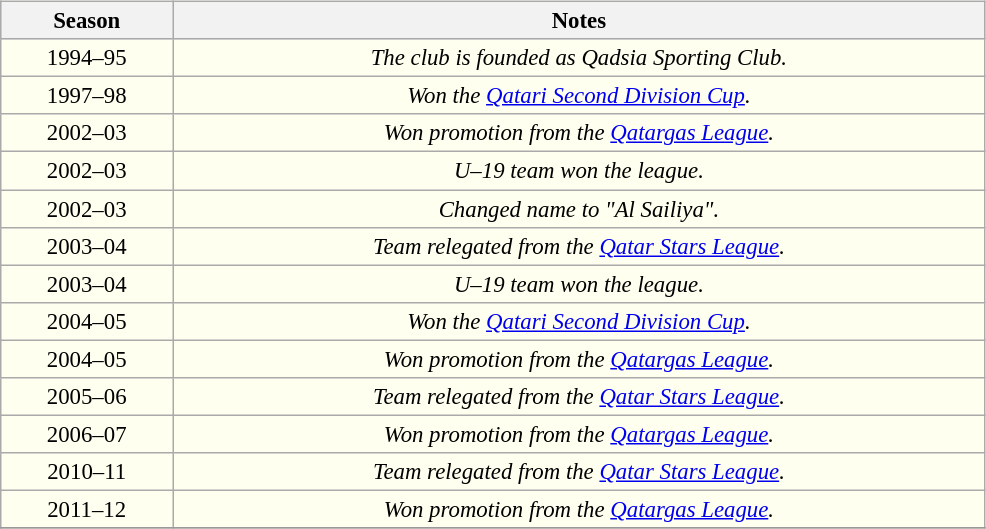<table class="wikitable" align="left" cellpadding="2" cellspacing="0"  style="margin: 1em 0; border: 1px solid #999; background-color:ivory; width:52%; font-size: 95%;">
<tr style="background:#DCDCDC;">
<th style="border-bottom:1px align="center" style="width:120px;">Season</th>
<th style="border-bottom:1px align="center" style="width:120px;">Notes</th>
</tr>
<tr>
<td align="center">1994–95</td>
<td align="center"><em>The club is founded as Qadsia Sporting Club.</em></td>
</tr>
<tr>
<td align="center">1997–98</td>
<td align="center"><em>Won the <a href='#'>Qatari Second Division Cup</a>.</em></td>
</tr>
<tr>
<td align="center">2002–03</td>
<td align="center"><em>Won promotion from the <a href='#'>Qatargas League</a>.</em></td>
</tr>
<tr>
<td align="center">2002–03</td>
<td align="center"><em>U–19 team won the league.</em></td>
</tr>
<tr>
<td align="center">2002–03</td>
<td align="center"><em>Changed name to "Al Sailiya".</em></td>
</tr>
<tr>
<td align="center">2003–04</td>
<td align="center"><em>Team relegated from the <a href='#'>Qatar Stars League</a>.</em></td>
</tr>
<tr>
<td align="center">2003–04</td>
<td align="center"><em>U–19 team won the league.</em></td>
</tr>
<tr>
<td align="center">2004–05</td>
<td align="center"><em>Won the <a href='#'>Qatari Second Division Cup</a>.</em></td>
</tr>
<tr>
<td align="center">2004–05</td>
<td align="center"><em>Won promotion from the <a href='#'>Qatargas League</a>.</em></td>
</tr>
<tr>
<td align="center">2005–06</td>
<td align="center"><em>Team relegated from the <a href='#'>Qatar Stars League</a>.</em></td>
</tr>
<tr>
<td align="center">2006–07</td>
<td align="center"><em>Won promotion from the <a href='#'>Qatargas League</a>.</em></td>
</tr>
<tr>
<td align="center">2010–11</td>
<td align="center"><em>Team relegated from the <a href='#'>Qatar Stars League</a>.</em></td>
</tr>
<tr>
<td align="center">2011–12</td>
<td align="center"><em>Won promotion from the <a href='#'>Qatargas League</a>.</em></td>
</tr>
<tr>
</tr>
</table>
